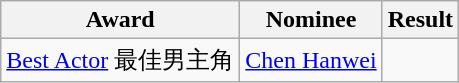<table class="wikitable">
<tr>
<th>Award</th>
<th>Nominee</th>
<th>Result</th>
</tr>
<tr>
<td rowspan="1"><a href='#'>Best Actor</a> 最佳男主角</td>
<td><a href='#'>Chen Hanwei</a></td>
<td></td>
</tr>
</table>
